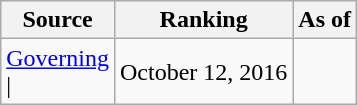<table class="wikitable" style="text-align:center">
<tr>
<th>Source</th>
<th>Ranking</th>
<th>As of</th>
</tr>
<tr>
<td align=left><a href='#'>Governing</a><br>| </td>
<td>October 12, 2016</td>
</tr>
</table>
